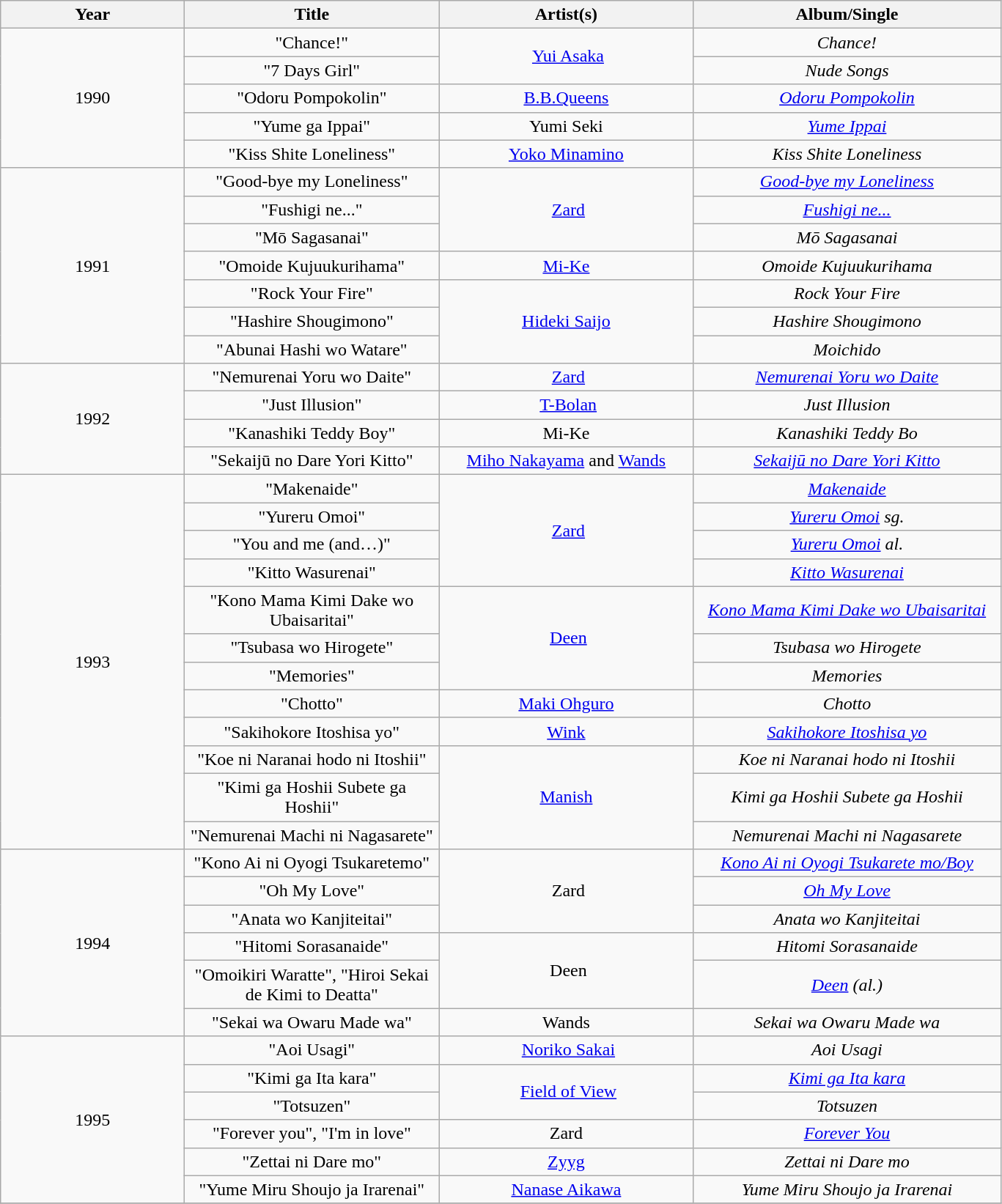<table class="wikitable plainrowheaders" style="text-align:center;">
<tr>
<th scope="col" style="width:10em;">Year</th>
<th scope="col" style="width:14em;">Title</th>
<th scope="col" style="width:14em;">Artist(s)</th>
<th scope="col" style="width:17em;">Album/Single</th>
</tr>
<tr>
<td rowspan="5">1990</td>
<td scope="row">"Chance!"</td>
<td rowspan="2"> <a href='#'>Yui Asaka</a></td>
<td><em>Chance!</em></td>
</tr>
<tr>
<td scope="row">"7 Days Girl"</td>
<td><em>Nude Songs</em></td>
</tr>
<tr>
<td scope="row">"Odoru Pompokolin"</td>
<td><a href='#'>B.B.Queens</a></td>
<td><em><a href='#'>Odoru Pompokolin</a></em></td>
</tr>
<tr>
<td scope="row">"Yume ga Ippai"</td>
<td>Yumi Seki</td>
<td><em><a href='#'>Yume Ippai</a></em></td>
</tr>
<tr>
<td scope="row">"Kiss Shite Loneliness"</td>
<td><a href='#'>Yoko Minamino</a></td>
<td><em>Kiss Shite Loneliness</em></td>
</tr>
<tr>
<td rowspan="7">1991</td>
<td scope="row">"Good-bye my Loneliness"</td>
<td rowspan="3"> <a href='#'>Zard</a></td>
<td><em><a href='#'>Good-bye my Loneliness</a></em></td>
</tr>
<tr>
<td scope="row">"Fushigi ne..."</td>
<td><em><a href='#'>Fushigi ne...</a></em></td>
</tr>
<tr>
<td scope="row">"Mō Sagasanai"</td>
<td><em>Mō Sagasanai</em></td>
</tr>
<tr>
<td scope="row">"Omoide Kujuukurihama"</td>
<td><a href='#'>Mi-Ke</a></td>
<td><em>Omoide Kujuukurihama</em></td>
</tr>
<tr>
<td scope="row">"Rock Your Fire"</td>
<td rowspan="3"><a href='#'>Hideki Saijo</a></td>
<td><em>Rock Your Fire</em></td>
</tr>
<tr>
<td scope="row">"Hashire Shougimono"</td>
<td><em>Hashire Shougimono</em></td>
</tr>
<tr>
<td scope="row">"Abunai Hashi wo Watare"</td>
<td><em>Moichido</em></td>
</tr>
<tr>
<td rowspan="4">1992</td>
<td scope="row">"Nemurenai Yoru wo Daite"</td>
<td rowspan="1"> <a href='#'>Zard</a></td>
<td><em><a href='#'>Nemurenai Yoru wo Daite</a></em></td>
</tr>
<tr>
<td scope="row">"Just Illusion"</td>
<td rowspan="1"> <a href='#'>T-Bolan</a></td>
<td><em>Just Illusion</em></td>
</tr>
<tr>
<td scope="row">"Kanashiki Teddy Boy"</td>
<td>Mi-Ke</td>
<td><em>Kanashiki Teddy Bo</em></td>
</tr>
<tr>
<td scope="row">"Sekaijū no Dare Yori Kitto"</td>
<td><a href='#'>Miho Nakayama</a> and <a href='#'>Wands</a></td>
<td><em><a href='#'>Sekaijū no Dare Yori Kitto</a></em></td>
</tr>
<tr>
<td rowspan="12">1993</td>
<td scope="row">"Makenaide"</td>
<td rowspan="4"> <a href='#'>Zard</a></td>
<td><em><a href='#'>Makenaide</a></em></td>
</tr>
<tr>
<td scope="row">"Yureru Omoi"</td>
<td><em><a href='#'>Yureru Omoi</a> sg.</em></td>
</tr>
<tr>
<td scope="row">"You and me (and…)"</td>
<td><em><a href='#'>Yureru Omoi</a> al.</em></td>
</tr>
<tr>
<td scope="row">"Kitto Wasurenai"</td>
<td><em><a href='#'>Kitto Wasurenai</a></em></td>
</tr>
<tr>
<td scope="row">"Kono Mama Kimi Dake wo Ubaisaritai"</td>
<td rowspan="3"> <a href='#'>Deen</a></td>
<td><em><a href='#'>Kono Mama Kimi Dake wo Ubaisaritai</a></em></td>
</tr>
<tr>
<td scope="row">"Tsubasa wo Hirogete"</td>
<td><em>Tsubasa wo Hirogete</em></td>
</tr>
<tr>
<td scope="row">"Memories"</td>
<td><em>Memories</em></td>
</tr>
<tr>
<td scope="row">"Chotto"</td>
<td><a href='#'>Maki Ohguro</a></td>
<td><em>Chotto</em></td>
</tr>
<tr>
<td scope="row">"Sakihokore Itoshisa yo"</td>
<td><a href='#'>Wink</a></td>
<td><em><a href='#'>Sakihokore Itoshisa yo</a></em></td>
</tr>
<tr>
<td scope="row">"Koe ni Naranai hodo ni Itoshii"</td>
<td rowspan="3"><a href='#'>Manish</a></td>
<td><em>Koe ni Naranai hodo ni Itoshii</em></td>
</tr>
<tr>
<td scope="row">"Kimi ga Hoshii Subete ga Hoshii"</td>
<td><em>Kimi ga Hoshii Subete ga Hoshii</em></td>
</tr>
<tr>
<td scope="row">"Nemurenai Machi ni Nagasarete"</td>
<td><em>Nemurenai Machi ni Nagasarete</em></td>
</tr>
<tr>
<td rowspan="6">1994</td>
<td scope="row">"Kono Ai ni Oyogi Tsukaretemo"</td>
<td rowspan="3"> Zard</td>
<td><em><a href='#'>Kono Ai ni Oyogi Tsukarete mo/Boy</a></em></td>
</tr>
<tr>
<td scope="row">"Oh My Love"</td>
<td><em><a href='#'>Oh My Love</a></em></td>
</tr>
<tr>
<td scope="row">"Anata wo Kanjiteitai"</td>
<td><em>Anata wo Kanjiteitai</em></td>
</tr>
<tr>
<td scope="row">"Hitomi Sorasanaide"</td>
<td rowspan="2"> Deen</td>
<td><em>Hitomi Sorasanaide</em></td>
</tr>
<tr>
<td scope="row">"Omoikiri Waratte", "Hiroi Sekai de Kimi to Deatta"</td>
<td><em><a href='#'>Deen</a> (al.)</em></td>
</tr>
<tr>
<td scope="row">"Sekai wa Owaru Made wa"</td>
<td>Wands</td>
<td><em>Sekai wa Owaru Made wa</em></td>
</tr>
<tr>
<td rowspan="6">1995</td>
<td scope="row">"Aoi Usagi"</td>
<td rowspan="1"> <a href='#'>Noriko Sakai</a></td>
<td><em>Aoi Usagi</em></td>
</tr>
<tr>
<td scope="row">"Kimi ga Ita kara"</td>
<td rowspan="2"> <a href='#'>Field of View</a></td>
<td><em><a href='#'>Kimi ga Ita kara</a></em></td>
</tr>
<tr>
<td scope="row">"Totsuzen"</td>
<td><em>Totsuzen</em></td>
</tr>
<tr>
<td scope="row">"Forever you", "I'm in love"</td>
<td>Zard</td>
<td><em><a href='#'>Forever You</a></em></td>
</tr>
<tr>
<td scope="row">"Zettai ni Dare mo"</td>
<td><a href='#'>Zyyg</a></td>
<td><em>Zettai ni Dare mo</em></td>
</tr>
<tr>
<td scope="row">"Yume Miru Shoujo ja Irarenai"</td>
<td><a href='#'>Nanase Aikawa</a></td>
<td><em>Yume Miru Shoujo ja Irarenai</em></td>
</tr>
<tr>
</tr>
</table>
